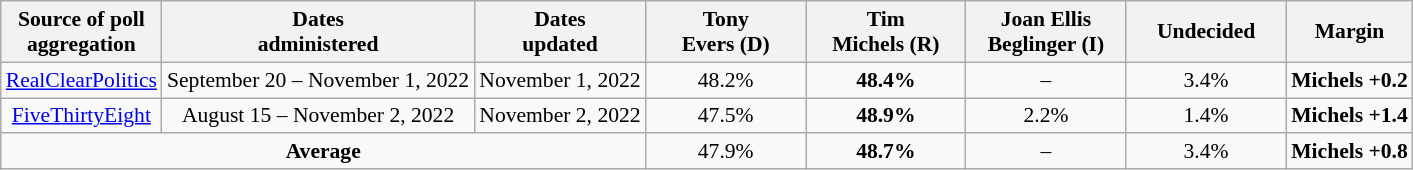<table class="wikitable sortable" style="text-align:center;font-size:90%;line-height:17px">
<tr>
<th>Source of poll<br>aggregation</th>
<th>Dates<br>administered</th>
<th>Dates<br>updated</th>
<th style="width:100px;">Tony<br>Evers (D)</th>
<th style="width:100px;">Tim<br>Michels (R)</th>
<th style="width:100px;">Joan Ellis<br>Beglinger (I)</th>
<th style="width:100px;">Undecided<br></th>
<th>Margin</th>
</tr>
<tr>
<td><a href='#'>RealClearPolitics</a></td>
<td>September 20 – November 1, 2022</td>
<td>November 1, 2022</td>
<td>48.2%</td>
<td><strong>48.4%</strong></td>
<td>–</td>
<td>3.4%</td>
<td><strong>Michels +0.2</strong></td>
</tr>
<tr>
<td><a href='#'>FiveThirtyEight</a></td>
<td>August 15 – November 2, 2022</td>
<td>November 2, 2022</td>
<td>47.5%</td>
<td><strong>48.9%</strong></td>
<td>2.2%</td>
<td>1.4%</td>
<td><strong>Michels +1.4</strong></td>
</tr>
<tr>
<td colspan="3"><strong>Average</strong></td>
<td>47.9%</td>
<td><strong>48.7%</strong></td>
<td>–</td>
<td>3.4%</td>
<td><strong>Michels +0.8</strong></td>
</tr>
</table>
